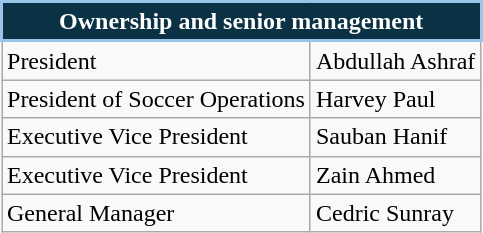<table class="wikitable">
<tr>
<th style="background:#0B3145; color:#fff; border:2px solid #99C5E8;" scope="col" colspan="2">Ownership and senior management</th>
</tr>
<tr>
<td>President</td>
<td> Abdullah Ashraf</td>
</tr>
<tr>
<td>President of Soccer Operations</td>
<td> Harvey Paul</td>
</tr>
<tr>
<td>Executive Vice President</td>
<td> Sauban Hanif</td>
</tr>
<tr>
<td>Executive Vice President</td>
<td> Zain Ahmed</td>
</tr>
<tr>
<td>General Manager</td>
<td> Cedric Sunray</td>
</tr>
</table>
